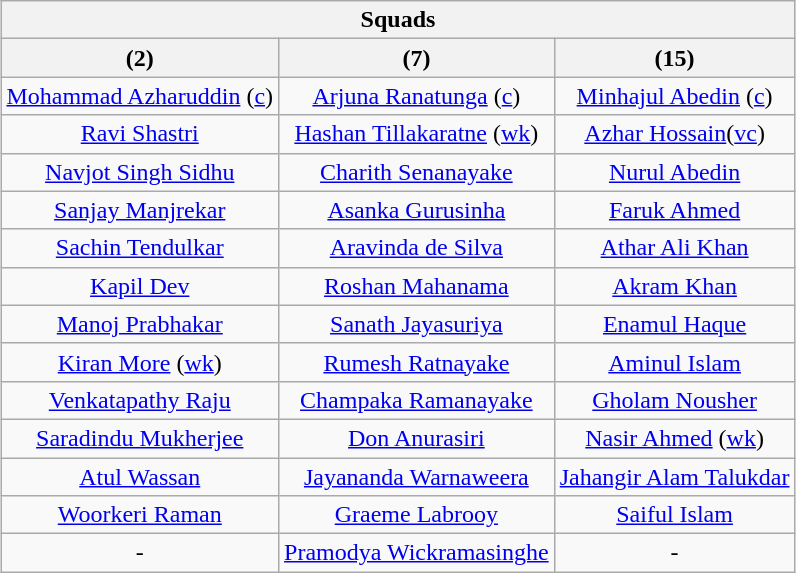<table class="wikitable" style="text-align:center; width:auto; margin:auto">
<tr>
<th colspan="3">Squads</th>
</tr>
<tr>
<th> (2)</th>
<th> (7)</th>
<th> (15)</th>
</tr>
<tr>
<td><a href='#'>Mohammad Azharuddin</a> (<a href='#'>c</a>)</td>
<td><a href='#'>Arjuna Ranatunga</a> (<a href='#'>c</a>)</td>
<td><a href='#'>Minhajul Abedin</a> (<a href='#'>c</a>)</td>
</tr>
<tr>
<td><a href='#'>Ravi Shastri</a></td>
<td><a href='#'>Hashan Tillakaratne</a> (<a href='#'>wk</a>)</td>
<td><a href='#'>Azhar Hossain</a>(<a href='#'>vc</a>)</td>
</tr>
<tr>
<td><a href='#'>Navjot Singh Sidhu</a></td>
<td><a href='#'>Charith Senanayake</a></td>
<td><a href='#'>Nurul Abedin</a></td>
</tr>
<tr>
<td><a href='#'>Sanjay Manjrekar</a></td>
<td><a href='#'>Asanka Gurusinha</a></td>
<td><a href='#'>Faruk Ahmed</a></td>
</tr>
<tr>
<td><a href='#'>Sachin Tendulkar</a></td>
<td><a href='#'>Aravinda de Silva</a></td>
<td><a href='#'>Athar Ali Khan</a></td>
</tr>
<tr>
<td><a href='#'>Kapil Dev</a></td>
<td><a href='#'>Roshan Mahanama</a></td>
<td><a href='#'>Akram Khan</a></td>
</tr>
<tr>
<td><a href='#'>Manoj Prabhakar</a></td>
<td><a href='#'>Sanath Jayasuriya</a></td>
<td><a href='#'>Enamul Haque</a></td>
</tr>
<tr>
<td><a href='#'>Kiran More</a> (<a href='#'>wk</a>)</td>
<td><a href='#'>Rumesh Ratnayake</a></td>
<td><a href='#'>Aminul Islam</a></td>
</tr>
<tr>
<td><a href='#'>Venkatapathy Raju</a></td>
<td><a href='#'>Champaka Ramanayake</a></td>
<td><a href='#'>Gholam Nousher</a></td>
</tr>
<tr>
<td><a href='#'>Saradindu Mukherjee</a></td>
<td><a href='#'>Don Anurasiri</a></td>
<td><a href='#'>Nasir Ahmed</a> (<a href='#'>wk</a>)</td>
</tr>
<tr>
<td><a href='#'>Atul Wassan</a></td>
<td><a href='#'>Jayananda Warnaweera</a></td>
<td><a href='#'>Jahangir Alam Talukdar</a></td>
</tr>
<tr>
<td><a href='#'>Woorkeri Raman</a></td>
<td><a href='#'>Graeme Labrooy</a></td>
<td><a href='#'>Saiful Islam</a></td>
</tr>
<tr>
<td>-</td>
<td><a href='#'>Pramodya Wickramasinghe</a></td>
<td>-</td>
</tr>
</table>
